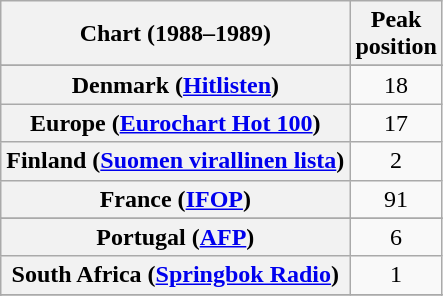<table class="wikitable sortable plainrowheaders" style="text-align:center">
<tr>
<th scope="col">Chart (1988–1989)</th>
<th scope="col">Peak<br>position</th>
</tr>
<tr>
</tr>
<tr>
</tr>
<tr>
<th scope="row">Denmark (<a href='#'>Hitlisten</a>)</th>
<td>18</td>
</tr>
<tr>
<th scope="row">Europe (<a href='#'>Eurochart Hot 100</a>)</th>
<td>17</td>
</tr>
<tr>
<th scope="row">Finland (<a href='#'>Suomen virallinen lista</a>)</th>
<td>2</td>
</tr>
<tr>
<th scope="row">France (<a href='#'>IFOP</a>)</th>
<td>91</td>
</tr>
<tr>
</tr>
<tr>
</tr>
<tr>
</tr>
<tr>
</tr>
<tr>
</tr>
<tr>
<th scope="row">Portugal (<a href='#'>AFP</a>)</th>
<td>6</td>
</tr>
<tr>
<th scope="row">South Africa (<a href='#'>Springbok Radio</a>)</th>
<td>1</td>
</tr>
<tr>
</tr>
<tr>
</tr>
<tr>
</tr>
<tr>
</tr>
</table>
